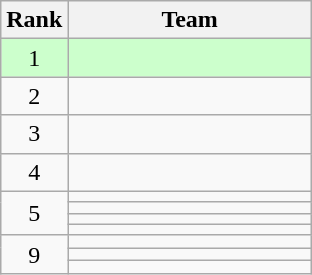<table class="wikitable" style="text-align: center;">
<tr>
<th>Rank</th>
<th width=155>Team</th>
</tr>
<tr bgcolor=#cfc>
<td>1</td>
<td align=left></td>
</tr>
<tr>
<td>2</td>
<td align=left></td>
</tr>
<tr>
<td>3</td>
<td align=left></td>
</tr>
<tr>
<td>4</td>
<td align=left></td>
</tr>
<tr>
<td rowspan="4">5</td>
<td align=left></td>
</tr>
<tr>
<td align=left></td>
</tr>
<tr>
<td align=left></td>
</tr>
<tr>
<td align=left></td>
</tr>
<tr>
<td rowspan="3">9</td>
<td align=left></td>
</tr>
<tr>
<td align=left></td>
</tr>
<tr>
<td align=left></td>
</tr>
</table>
